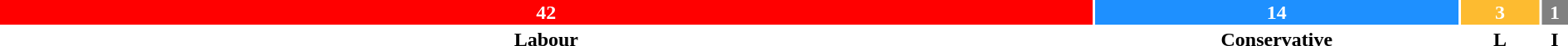<table style="width:100%; text-align:center;">
<tr style="color:white;">
<td style="background:red; width:70%;"><strong>42</strong></td>
<td style="background:dodgerblue; width:23.3%;"><strong>14</strong></td>
<td style="background:#FDBB30; width:5%;"><strong>3</strong></td>
<td style="background:grey;width:1.7%;"><strong>1</strong></td>
</tr>
<tr>
<td><span><strong>Labour</strong></span></td>
<td><span><strong>Conservative</strong></span></td>
<td><span><strong>L</strong></span></td>
<td><span><strong>I</strong></span></td>
</tr>
</table>
